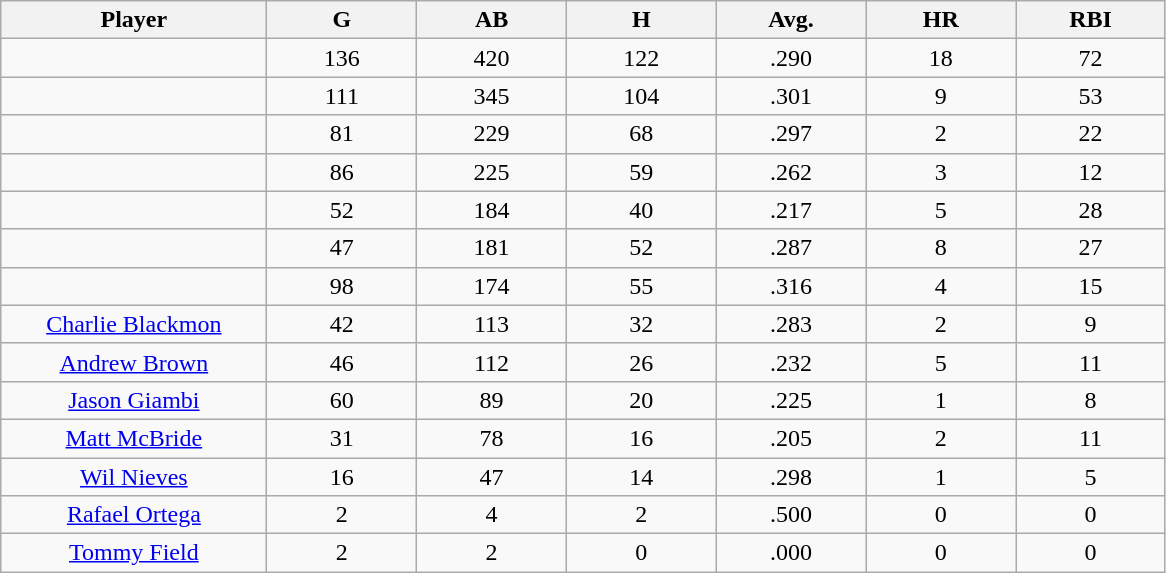<table class="wikitable sortable">
<tr>
<th bgcolor="#DDDDFF" width="16%">Player</th>
<th bgcolor="#DDDDFF" width="9%">G</th>
<th bgcolor="#DDDDFF" width="9%">AB</th>
<th bgcolor="#DDDDFF" width="9%">H</th>
<th bgcolor="#DDDDFF" width="9%">Avg.</th>
<th bgcolor="#DDDDFF" width="9%">HR</th>
<th bgcolor="#DDDDFF" width="9%">RBI</th>
</tr>
<tr align="center">
<td></td>
<td>136</td>
<td>420</td>
<td>122</td>
<td>.290</td>
<td>18</td>
<td>72</td>
</tr>
<tr align="center">
<td></td>
<td>111</td>
<td>345</td>
<td>104</td>
<td>.301</td>
<td>9</td>
<td>53</td>
</tr>
<tr align="center">
<td></td>
<td>81</td>
<td>229</td>
<td>68</td>
<td>.297</td>
<td>2</td>
<td>22</td>
</tr>
<tr align="center">
<td></td>
<td>86</td>
<td>225</td>
<td>59</td>
<td>.262</td>
<td>3</td>
<td>12</td>
</tr>
<tr align="center">
<td></td>
<td>52</td>
<td>184</td>
<td>40</td>
<td>.217</td>
<td>5</td>
<td>28</td>
</tr>
<tr align="center">
<td></td>
<td>47</td>
<td>181</td>
<td>52</td>
<td>.287</td>
<td>8</td>
<td>27</td>
</tr>
<tr align="center">
<td></td>
<td>98</td>
<td>174</td>
<td>55</td>
<td>.316</td>
<td>4</td>
<td>15</td>
</tr>
<tr align="center">
<td><a href='#'>Charlie Blackmon</a></td>
<td>42</td>
<td>113</td>
<td>32</td>
<td>.283</td>
<td>2</td>
<td>9</td>
</tr>
<tr align=center>
<td><a href='#'>Andrew Brown</a></td>
<td>46</td>
<td>112</td>
<td>26</td>
<td>.232</td>
<td>5</td>
<td>11</td>
</tr>
<tr align=center>
<td><a href='#'>Jason Giambi</a></td>
<td>60</td>
<td>89</td>
<td>20</td>
<td>.225</td>
<td>1</td>
<td>8</td>
</tr>
<tr align=center>
<td><a href='#'>Matt McBride</a></td>
<td>31</td>
<td>78</td>
<td>16</td>
<td>.205</td>
<td>2</td>
<td>11</td>
</tr>
<tr align=center>
<td><a href='#'>Wil Nieves</a></td>
<td>16</td>
<td>47</td>
<td>14</td>
<td>.298</td>
<td>1</td>
<td>5</td>
</tr>
<tr align=center>
<td><a href='#'>Rafael Ortega</a></td>
<td>2</td>
<td>4</td>
<td>2</td>
<td>.500</td>
<td>0</td>
<td>0</td>
</tr>
<tr align=center>
<td><a href='#'>Tommy Field</a></td>
<td>2</td>
<td>2</td>
<td>0</td>
<td>.000</td>
<td>0</td>
<td>0</td>
</tr>
</table>
